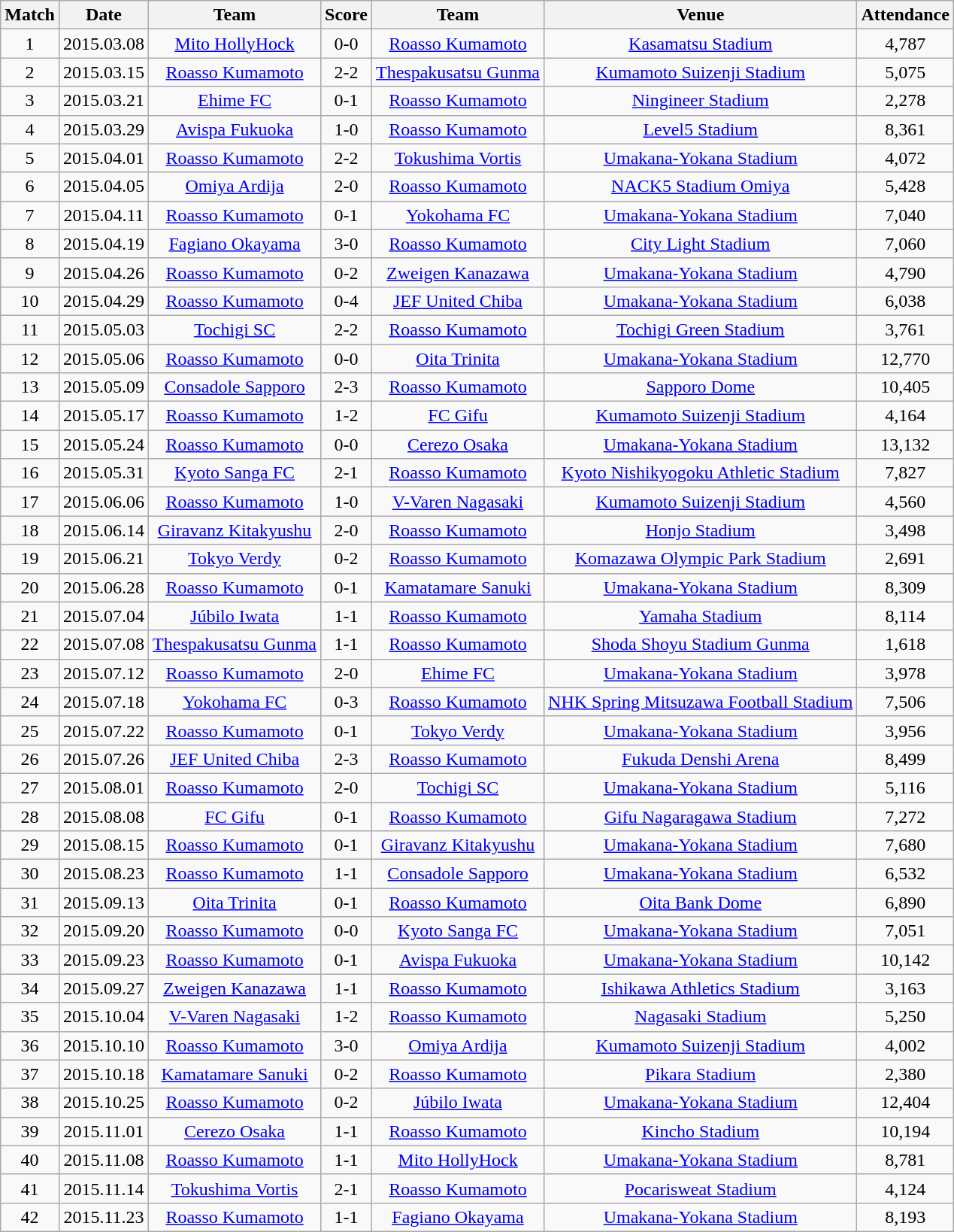<table class="wikitable" style="text-align:center;">
<tr>
<th>Match</th>
<th>Date</th>
<th>Team</th>
<th>Score</th>
<th>Team</th>
<th>Venue</th>
<th>Attendance</th>
</tr>
<tr>
<td>1</td>
<td>2015.03.08</td>
<td><a href='#'>Mito HollyHock</a></td>
<td>0-0</td>
<td><a href='#'>Roasso Kumamoto</a></td>
<td><a href='#'>Kasamatsu Stadium</a></td>
<td>4,787</td>
</tr>
<tr>
<td>2</td>
<td>2015.03.15</td>
<td><a href='#'>Roasso Kumamoto</a></td>
<td>2-2</td>
<td><a href='#'>Thespakusatsu Gunma</a></td>
<td><a href='#'>Kumamoto Suizenji Stadium</a></td>
<td>5,075</td>
</tr>
<tr>
<td>3</td>
<td>2015.03.21</td>
<td><a href='#'>Ehime FC</a></td>
<td>0-1</td>
<td><a href='#'>Roasso Kumamoto</a></td>
<td><a href='#'>Ningineer Stadium</a></td>
<td>2,278</td>
</tr>
<tr>
<td>4</td>
<td>2015.03.29</td>
<td><a href='#'>Avispa Fukuoka</a></td>
<td>1-0</td>
<td><a href='#'>Roasso Kumamoto</a></td>
<td><a href='#'>Level5 Stadium</a></td>
<td>8,361</td>
</tr>
<tr>
<td>5</td>
<td>2015.04.01</td>
<td><a href='#'>Roasso Kumamoto</a></td>
<td>2-2</td>
<td><a href='#'>Tokushima Vortis</a></td>
<td><a href='#'>Umakana-Yokana Stadium</a></td>
<td>4,072</td>
</tr>
<tr>
<td>6</td>
<td>2015.04.05</td>
<td><a href='#'>Omiya Ardija</a></td>
<td>2-0</td>
<td><a href='#'>Roasso Kumamoto</a></td>
<td><a href='#'>NACK5 Stadium Omiya</a></td>
<td>5,428</td>
</tr>
<tr>
<td>7</td>
<td>2015.04.11</td>
<td><a href='#'>Roasso Kumamoto</a></td>
<td>0-1</td>
<td><a href='#'>Yokohama FC</a></td>
<td><a href='#'>Umakana-Yokana Stadium</a></td>
<td>7,040</td>
</tr>
<tr>
<td>8</td>
<td>2015.04.19</td>
<td><a href='#'>Fagiano Okayama</a></td>
<td>3-0</td>
<td><a href='#'>Roasso Kumamoto</a></td>
<td><a href='#'>City Light Stadium</a></td>
<td>7,060</td>
</tr>
<tr>
<td>9</td>
<td>2015.04.26</td>
<td><a href='#'>Roasso Kumamoto</a></td>
<td>0-2</td>
<td><a href='#'>Zweigen Kanazawa</a></td>
<td><a href='#'>Umakana-Yokana Stadium</a></td>
<td>4,790</td>
</tr>
<tr>
<td>10</td>
<td>2015.04.29</td>
<td><a href='#'>Roasso Kumamoto</a></td>
<td>0-4</td>
<td><a href='#'>JEF United Chiba</a></td>
<td><a href='#'>Umakana-Yokana Stadium</a></td>
<td>6,038</td>
</tr>
<tr>
<td>11</td>
<td>2015.05.03</td>
<td><a href='#'>Tochigi SC</a></td>
<td>2-2</td>
<td><a href='#'>Roasso Kumamoto</a></td>
<td><a href='#'>Tochigi Green Stadium</a></td>
<td>3,761</td>
</tr>
<tr>
<td>12</td>
<td>2015.05.06</td>
<td><a href='#'>Roasso Kumamoto</a></td>
<td>0-0</td>
<td><a href='#'>Oita Trinita</a></td>
<td><a href='#'>Umakana-Yokana Stadium</a></td>
<td>12,770</td>
</tr>
<tr>
<td>13</td>
<td>2015.05.09</td>
<td><a href='#'>Consadole Sapporo</a></td>
<td>2-3</td>
<td><a href='#'>Roasso Kumamoto</a></td>
<td><a href='#'>Sapporo Dome</a></td>
<td>10,405</td>
</tr>
<tr>
<td>14</td>
<td>2015.05.17</td>
<td><a href='#'>Roasso Kumamoto</a></td>
<td>1-2</td>
<td><a href='#'>FC Gifu</a></td>
<td><a href='#'>Kumamoto Suizenji Stadium</a></td>
<td>4,164</td>
</tr>
<tr>
<td>15</td>
<td>2015.05.24</td>
<td><a href='#'>Roasso Kumamoto</a></td>
<td>0-0</td>
<td><a href='#'>Cerezo Osaka</a></td>
<td><a href='#'>Umakana-Yokana Stadium</a></td>
<td>13,132</td>
</tr>
<tr>
<td>16</td>
<td>2015.05.31</td>
<td><a href='#'>Kyoto Sanga FC</a></td>
<td>2-1</td>
<td><a href='#'>Roasso Kumamoto</a></td>
<td><a href='#'>Kyoto Nishikyogoku Athletic Stadium</a></td>
<td>7,827</td>
</tr>
<tr>
<td>17</td>
<td>2015.06.06</td>
<td><a href='#'>Roasso Kumamoto</a></td>
<td>1-0</td>
<td><a href='#'>V-Varen Nagasaki</a></td>
<td><a href='#'>Kumamoto Suizenji Stadium</a></td>
<td>4,560</td>
</tr>
<tr>
<td>18</td>
<td>2015.06.14</td>
<td><a href='#'>Giravanz Kitakyushu</a></td>
<td>2-0</td>
<td><a href='#'>Roasso Kumamoto</a></td>
<td><a href='#'>Honjo Stadium</a></td>
<td>3,498</td>
</tr>
<tr>
<td>19</td>
<td>2015.06.21</td>
<td><a href='#'>Tokyo Verdy</a></td>
<td>0-2</td>
<td><a href='#'>Roasso Kumamoto</a></td>
<td><a href='#'>Komazawa Olympic Park Stadium</a></td>
<td>2,691</td>
</tr>
<tr>
<td>20</td>
<td>2015.06.28</td>
<td><a href='#'>Roasso Kumamoto</a></td>
<td>0-1</td>
<td><a href='#'>Kamatamare Sanuki</a></td>
<td><a href='#'>Umakana-Yokana Stadium</a></td>
<td>8,309</td>
</tr>
<tr>
<td>21</td>
<td>2015.07.04</td>
<td><a href='#'>Júbilo Iwata</a></td>
<td>1-1</td>
<td><a href='#'>Roasso Kumamoto</a></td>
<td><a href='#'>Yamaha Stadium</a></td>
<td>8,114</td>
</tr>
<tr>
<td>22</td>
<td>2015.07.08</td>
<td><a href='#'>Thespakusatsu Gunma</a></td>
<td>1-1</td>
<td><a href='#'>Roasso Kumamoto</a></td>
<td><a href='#'>Shoda Shoyu Stadium Gunma</a></td>
<td>1,618</td>
</tr>
<tr>
<td>23</td>
<td>2015.07.12</td>
<td><a href='#'>Roasso Kumamoto</a></td>
<td>2-0</td>
<td><a href='#'>Ehime FC</a></td>
<td><a href='#'>Umakana-Yokana Stadium</a></td>
<td>3,978</td>
</tr>
<tr>
<td>24</td>
<td>2015.07.18</td>
<td><a href='#'>Yokohama FC</a></td>
<td>0-3</td>
<td><a href='#'>Roasso Kumamoto</a></td>
<td><a href='#'>NHK Spring Mitsuzawa Football Stadium</a></td>
<td>7,506</td>
</tr>
<tr>
<td>25</td>
<td>2015.07.22</td>
<td><a href='#'>Roasso Kumamoto</a></td>
<td>0-1</td>
<td><a href='#'>Tokyo Verdy</a></td>
<td><a href='#'>Umakana-Yokana Stadium</a></td>
<td>3,956</td>
</tr>
<tr>
<td>26</td>
<td>2015.07.26</td>
<td><a href='#'>JEF United Chiba</a></td>
<td>2-3</td>
<td><a href='#'>Roasso Kumamoto</a></td>
<td><a href='#'>Fukuda Denshi Arena</a></td>
<td>8,499</td>
</tr>
<tr>
<td>27</td>
<td>2015.08.01</td>
<td><a href='#'>Roasso Kumamoto</a></td>
<td>2-0</td>
<td><a href='#'>Tochigi SC</a></td>
<td><a href='#'>Umakana-Yokana Stadium</a></td>
<td>5,116</td>
</tr>
<tr>
<td>28</td>
<td>2015.08.08</td>
<td><a href='#'>FC Gifu</a></td>
<td>0-1</td>
<td><a href='#'>Roasso Kumamoto</a></td>
<td><a href='#'>Gifu Nagaragawa Stadium</a></td>
<td>7,272</td>
</tr>
<tr>
<td>29</td>
<td>2015.08.15</td>
<td><a href='#'>Roasso Kumamoto</a></td>
<td>0-1</td>
<td><a href='#'>Giravanz Kitakyushu</a></td>
<td><a href='#'>Umakana-Yokana Stadium</a></td>
<td>7,680</td>
</tr>
<tr>
<td>30</td>
<td>2015.08.23</td>
<td><a href='#'>Roasso Kumamoto</a></td>
<td>1-1</td>
<td><a href='#'>Consadole Sapporo</a></td>
<td><a href='#'>Umakana-Yokana Stadium</a></td>
<td>6,532</td>
</tr>
<tr>
<td>31</td>
<td>2015.09.13</td>
<td><a href='#'>Oita Trinita</a></td>
<td>0-1</td>
<td><a href='#'>Roasso Kumamoto</a></td>
<td><a href='#'>Oita Bank Dome</a></td>
<td>6,890</td>
</tr>
<tr>
<td>32</td>
<td>2015.09.20</td>
<td><a href='#'>Roasso Kumamoto</a></td>
<td>0-0</td>
<td><a href='#'>Kyoto Sanga FC</a></td>
<td><a href='#'>Umakana-Yokana Stadium</a></td>
<td>7,051</td>
</tr>
<tr>
<td>33</td>
<td>2015.09.23</td>
<td><a href='#'>Roasso Kumamoto</a></td>
<td>0-1</td>
<td><a href='#'>Avispa Fukuoka</a></td>
<td><a href='#'>Umakana-Yokana Stadium</a></td>
<td>10,142</td>
</tr>
<tr>
<td>34</td>
<td>2015.09.27</td>
<td><a href='#'>Zweigen Kanazawa</a></td>
<td>1-1</td>
<td><a href='#'>Roasso Kumamoto</a></td>
<td><a href='#'>Ishikawa Athletics Stadium</a></td>
<td>3,163</td>
</tr>
<tr>
<td>35</td>
<td>2015.10.04</td>
<td><a href='#'>V-Varen Nagasaki</a></td>
<td>1-2</td>
<td><a href='#'>Roasso Kumamoto</a></td>
<td><a href='#'>Nagasaki Stadium</a></td>
<td>5,250</td>
</tr>
<tr>
<td>36</td>
<td>2015.10.10</td>
<td><a href='#'>Roasso Kumamoto</a></td>
<td>3-0</td>
<td><a href='#'>Omiya Ardija</a></td>
<td><a href='#'>Kumamoto Suizenji Stadium</a></td>
<td>4,002</td>
</tr>
<tr>
<td>37</td>
<td>2015.10.18</td>
<td><a href='#'>Kamatamare Sanuki</a></td>
<td>0-2</td>
<td><a href='#'>Roasso Kumamoto</a></td>
<td><a href='#'>Pikara Stadium</a></td>
<td>2,380</td>
</tr>
<tr>
<td>38</td>
<td>2015.10.25</td>
<td><a href='#'>Roasso Kumamoto</a></td>
<td>0-2</td>
<td><a href='#'>Júbilo Iwata</a></td>
<td><a href='#'>Umakana-Yokana Stadium</a></td>
<td>12,404</td>
</tr>
<tr>
<td>39</td>
<td>2015.11.01</td>
<td><a href='#'>Cerezo Osaka</a></td>
<td>1-1</td>
<td><a href='#'>Roasso Kumamoto</a></td>
<td><a href='#'>Kincho Stadium</a></td>
<td>10,194</td>
</tr>
<tr>
<td>40</td>
<td>2015.11.08</td>
<td><a href='#'>Roasso Kumamoto</a></td>
<td>1-1</td>
<td><a href='#'>Mito HollyHock</a></td>
<td><a href='#'>Umakana-Yokana Stadium</a></td>
<td>8,781</td>
</tr>
<tr>
<td>41</td>
<td>2015.11.14</td>
<td><a href='#'>Tokushima Vortis</a></td>
<td>2-1</td>
<td><a href='#'>Roasso Kumamoto</a></td>
<td><a href='#'>Pocarisweat Stadium</a></td>
<td>4,124</td>
</tr>
<tr>
<td>42</td>
<td>2015.11.23</td>
<td><a href='#'>Roasso Kumamoto</a></td>
<td>1-1</td>
<td><a href='#'>Fagiano Okayama</a></td>
<td><a href='#'>Umakana-Yokana Stadium</a></td>
<td>8,193</td>
</tr>
</table>
